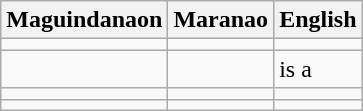<table class="wikitable">
<tr>
<th>Maguindanaon</th>
<th>Maranao</th>
<th>English</th>
</tr>
<tr>
<td>  </td>
<td>  </td>
<td>  </td>
</tr>
<tr>
<td>   </td>
<td>   </td>
<td> is a  </td>
</tr>
<tr>
<td>  </td>
<td>  </td>
<td>  </td>
</tr>
<tr>
<td>  </td>
<td>  </td>
<td>  </td>
</tr>
</table>
